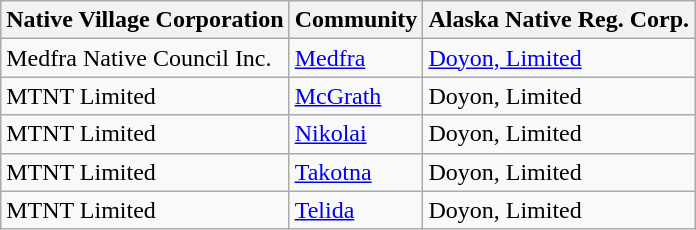<table class="wikitable sortable">
<tr>
<th>Native Village Corporation</th>
<th>Community</th>
<th>Alaska Native Reg. Corp.</th>
</tr>
<tr>
<td>Medfra Native Council Inc.</td>
<td><a href='#'>Medfra</a></td>
<td><a href='#'>Doyon, Limited</a></td>
</tr>
<tr>
<td>MTNT Limited</td>
<td><a href='#'>McGrath</a></td>
<td>Doyon, Limited</td>
</tr>
<tr>
<td>MTNT Limited</td>
<td><a href='#'>Nikolai</a></td>
<td>Doyon, Limited</td>
</tr>
<tr>
<td>MTNT Limited</td>
<td><a href='#'>Takotna</a></td>
<td>Doyon, Limited</td>
</tr>
<tr>
<td>MTNT Limited</td>
<td><a href='#'>Telida</a></td>
<td>Doyon, Limited</td>
</tr>
</table>
